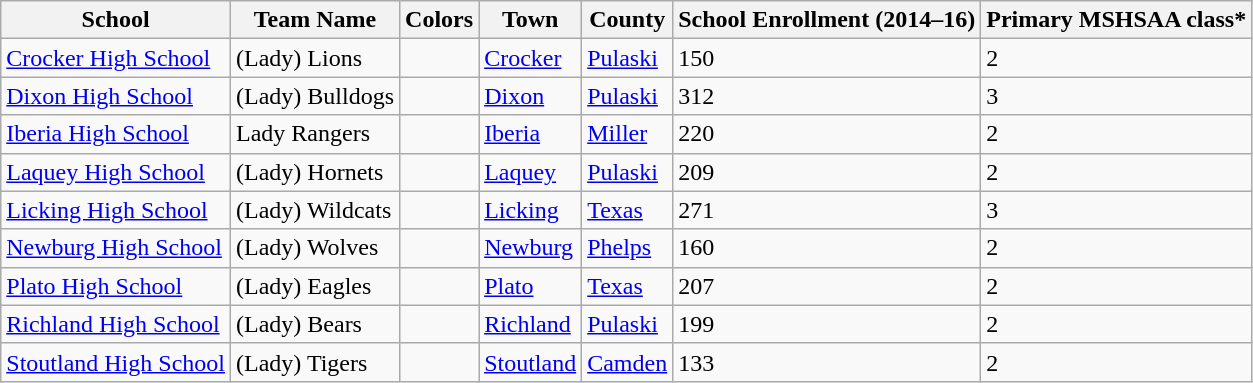<table class="wikitable" border="1">
<tr>
<th>School</th>
<th>Team Name</th>
<th>Colors</th>
<th>Town</th>
<th>County</th>
<th>School Enrollment (2014–16)</th>
<th>Primary MSHSAA class*</th>
</tr>
<tr>
<td><a href='#'>Crocker High School</a></td>
<td>(Lady) Lions</td>
<td> </td>
<td><a href='#'>Crocker</a></td>
<td><a href='#'>Pulaski</a></td>
<td>150</td>
<td>2</td>
</tr>
<tr>
<td><a href='#'>Dixon High School</a></td>
<td>(Lady) Bulldogs</td>
<td> </td>
<td><a href='#'>Dixon</a></td>
<td><a href='#'>Pulaski</a></td>
<td>312</td>
<td>3</td>
</tr>
<tr>
<td><a href='#'>Iberia High School</a></td>
<td>Lady Rangers</td>
<td> </td>
<td><a href='#'>Iberia</a></td>
<td><a href='#'>Miller</a></td>
<td>220</td>
<td>2</td>
</tr>
<tr>
<td><a href='#'>Laquey High School</a></td>
<td>(Lady) Hornets</td>
<td> </td>
<td><a href='#'>Laquey</a></td>
<td><a href='#'>Pulaski</a></td>
<td>209</td>
<td>2</td>
</tr>
<tr>
<td><a href='#'>Licking High School</a></td>
<td>(Lady) Wildcats</td>
<td> </td>
<td><a href='#'>Licking</a></td>
<td><a href='#'>Texas</a></td>
<td>271</td>
<td>3</td>
</tr>
<tr>
<td><a href='#'>Newburg High School</a></td>
<td>(Lady) Wolves</td>
<td> </td>
<td><a href='#'>Newburg</a></td>
<td><a href='#'>Phelps</a></td>
<td>160</td>
<td>2</td>
</tr>
<tr>
<td><a href='#'>Plato High School</a></td>
<td>(Lady) Eagles</td>
<td> </td>
<td><a href='#'>Plato</a></td>
<td><a href='#'>Texas</a></td>
<td>207</td>
<td>2</td>
</tr>
<tr>
<td><a href='#'>Richland High School</a></td>
<td>(Lady) Bears</td>
<td> </td>
<td><a href='#'>Richland</a></td>
<td><a href='#'>Pulaski</a></td>
<td>199</td>
<td>2</td>
</tr>
<tr>
<td><a href='#'>Stoutland High School</a></td>
<td>(Lady) Tigers</td>
<td> </td>
<td><a href='#'>Stoutland</a></td>
<td><a href='#'>Camden</a></td>
<td>133</td>
<td>2</td>
</tr>
</table>
